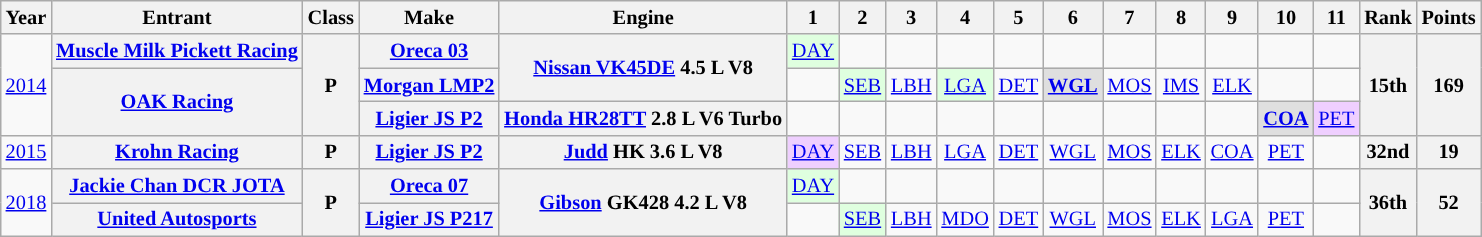<table class="wikitable" style="text-align:center; font-size:85%">
<tr>
<th>Year</th>
<th>Entrant</th>
<th>Class</th>
<th>Make</th>
<th>Engine</th>
<th>1</th>
<th>2</th>
<th>3</th>
<th>4</th>
<th>5</th>
<th>6</th>
<th>7</th>
<th>8</th>
<th>9</th>
<th>10</th>
<th>11</th>
<th>Rank</th>
<th>Points</th>
</tr>
<tr>
<td rowspan=3><a href='#'>2014</a></td>
<th nowrap><a href='#'>Muscle Milk Pickett Racing</a></th>
<th rowspan=3>P</th>
<th nowrap><a href='#'>Oreca 03</a></th>
<th rowspan=2 nowrap><a href='#'>Nissan VK45DE</a> 4.5 L V8</th>
<td style="background:#DFFFDF;"><a href='#'>DAY</a><br></td>
<td></td>
<td></td>
<td></td>
<td></td>
<td></td>
<td></td>
<td></td>
<td></td>
<td></td>
<td></td>
<th rowspan=3>15th</th>
<th rowspan=3>169</th>
</tr>
<tr>
<th rowspan=2 nowrap><a href='#'>OAK Racing</a></th>
<th nowrap><a href='#'>Morgan LMP2</a></th>
<td></td>
<td style="background:#DFFFDF;"><a href='#'>SEB</a><br></td>
<td><a href='#'>LBH</a></td>
<td style="background:#DFFFDF;"><a href='#'>LGA</a><br></td>
<td><a href='#'>DET</a></td>
<td style="background:#DFDFDF;"><strong><a href='#'>WGL</a></strong><br></td>
<td><a href='#'>MOS</a></td>
<td><a href='#'>IMS</a></td>
<td><a href='#'>ELK</a></td>
<td></td>
<td></td>
</tr>
<tr>
<th nowrap><a href='#'>Ligier JS P2</a></th>
<th nowrap><a href='#'>Honda HR28TT</a> 2.8 L V6 Turbo</th>
<td></td>
<td></td>
<td></td>
<td></td>
<td></td>
<td></td>
<td></td>
<td></td>
<td></td>
<td style="background:#DFDFDF;"><strong><a href='#'>COA</a></strong><br></td>
<td style="background:#EFCFFF;"><a href='#'>PET</a><br></td>
</tr>
<tr>
<td><a href='#'>2015</a></td>
<th nowrap><a href='#'>Krohn Racing</a></th>
<th>P</th>
<th nowrap><a href='#'>Ligier JS P2</a></th>
<th nowrap><a href='#'>Judd</a> HK 3.6 L V8</th>
<td style="background:#EFCFFF;"><a href='#'>DAY</a><br></td>
<td><a href='#'>SEB</a></td>
<td><a href='#'>LBH</a></td>
<td><a href='#'>LGA</a></td>
<td><a href='#'>DET</a></td>
<td><a href='#'>WGL</a></td>
<td><a href='#'>MOS</a></td>
<td><a href='#'>ELK</a></td>
<td><a href='#'>COA</a></td>
<td><a href='#'>PET</a></td>
<td></td>
<th>32nd</th>
<th>19</th>
</tr>
<tr>
<td rowspan=2><a href='#'>2018</a></td>
<th nowrap><a href='#'>Jackie Chan DCR JOTA</a></th>
<th rowspan=2>P</th>
<th nowrap><a href='#'>Oreca 07</a></th>
<th rowspan=2 nowrap><a href='#'>Gibson</a> GK428 4.2 L V8</th>
<td style="background:#DFFFDF;"><a href='#'>DAY</a><br></td>
<td></td>
<td></td>
<td></td>
<td></td>
<td></td>
<td></td>
<td></td>
<td></td>
<td></td>
<td></td>
<th rowspan=2>36th</th>
<th rowspan=2>52</th>
</tr>
<tr>
<th nowrap><a href='#'>United Autosports</a></th>
<th nowrap><a href='#'>Ligier JS P217</a></th>
<td></td>
<td style="background:#DFFFDF;"><a href='#'>SEB</a><br></td>
<td><a href='#'>LBH</a></td>
<td><a href='#'>MDO</a></td>
<td><a href='#'>DET</a></td>
<td><a href='#'>WGL</a></td>
<td><a href='#'>MOS</a></td>
<td><a href='#'>ELK</a></td>
<td><a href='#'>LGA</a></td>
<td><a href='#'>PET</a></td>
<td></td>
</tr>
</table>
